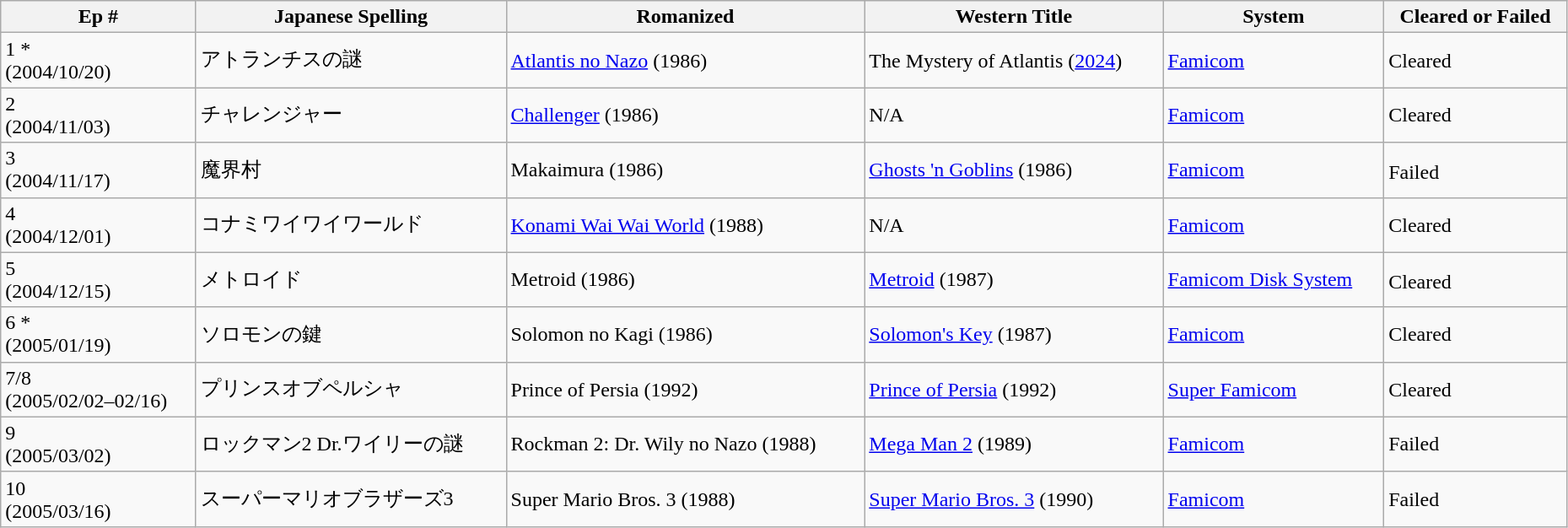<table class="wikitable" style="width:98%;">
<tr>
<th>Ep #</th>
<th>Japanese Spelling</th>
<th>Romanized</th>
<th>Western Title</th>
<th>System</th>
<th>Cleared or Failed</th>
</tr>
<tr>
<td>1 *<br>(2004/10/20)</td>
<td>アトランチスの謎</td>
<td><a href='#'>Atlantis no Nazo</a> (1986)</td>
<td>The Mystery of Atlantis (<a href='#'>2024</a>)</td>
<td><a href='#'>Famicom</a></td>
<td>Cleared</td>
</tr>
<tr>
<td>2<br>(2004/11/03)</td>
<td>チャレンジャー</td>
<td><a href='#'>Challenger</a> (1986)</td>
<td>N/A</td>
<td><a href='#'>Famicom</a></td>
<td>Cleared</td>
</tr>
<tr>
<td>3<br>(2004/11/17)</td>
<td>魔界村</td>
<td>Makaimura (1986)</td>
<td><a href='#'>Ghosts 'n Goblins</a> (1986)</td>
<td><a href='#'>Famicom</a></td>
<td>Failed<sup></sup></td>
</tr>
<tr>
<td>4<br>(2004/12/01)</td>
<td>コナミワイワイワールド</td>
<td><a href='#'>Konami Wai Wai World</a> (1988)</td>
<td>N/A</td>
<td><a href='#'>Famicom</a></td>
<td>Cleared</td>
</tr>
<tr>
<td>5<br>(2004/12/15)</td>
<td>メトロイド</td>
<td>Metroid (1986)</td>
<td><a href='#'>Metroid</a> (1987)</td>
<td><a href='#'>Famicom Disk System</a></td>
<td>Cleared<sup></sup></td>
</tr>
<tr>
<td>6 *<br>(2005/01/19)</td>
<td>ソロモンの鍵</td>
<td>Solomon no Kagi (1986)</td>
<td><a href='#'>Solomon's Key</a> (1987)</td>
<td><a href='#'>Famicom</a></td>
<td>Cleared</td>
</tr>
<tr>
<td>7/8<br>(2005/02/02–02/16)</td>
<td>プリンスオブペルシャ</td>
<td>Prince of Persia (1992)</td>
<td><a href='#'>Prince of Persia</a> (1992)</td>
<td><a href='#'>Super Famicom</a></td>
<td>Cleared</td>
</tr>
<tr>
<td>9<br>(2005/03/02)</td>
<td>ロックマン2 Dr.ワイリーの謎</td>
<td>Rockman 2: Dr. Wily no Nazo (1988)</td>
<td><a href='#'>Mega Man 2</a> (1989)</td>
<td><a href='#'>Famicom</a></td>
<td>Failed</td>
</tr>
<tr>
<td>10<br>(2005/03/16)</td>
<td>スーパーマリオブラザーズ3</td>
<td>Super Mario Bros. 3 (1988)</td>
<td><a href='#'>Super Mario Bros. 3</a> (1990)</td>
<td><a href='#'>Famicom</a></td>
<td>Failed</td>
</tr>
</table>
